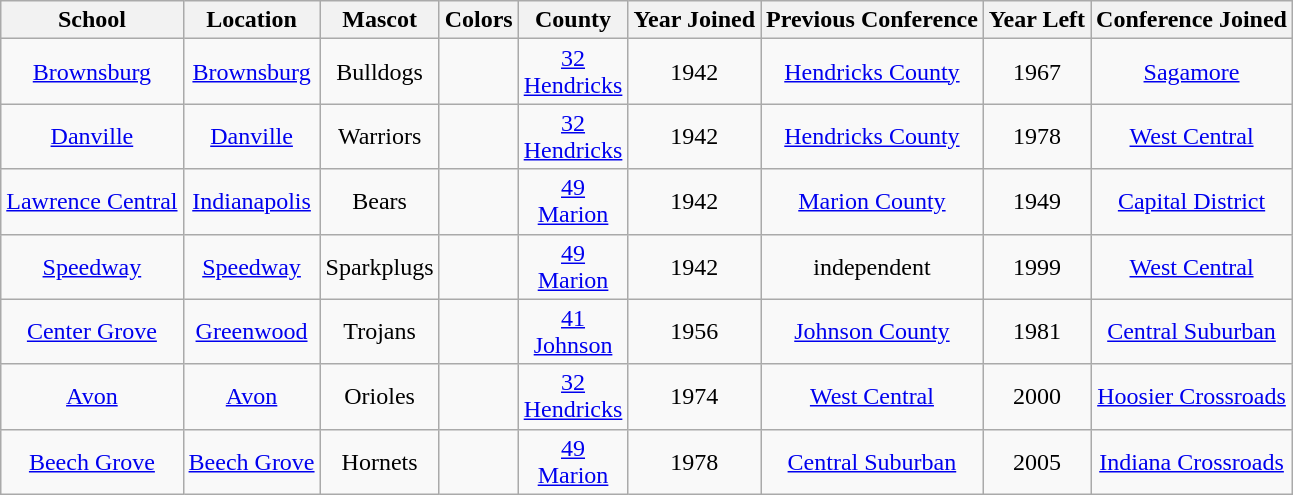<table class="wikitable" style="text-align:center;">
<tr>
<th>School</th>
<th>Location</th>
<th>Mascot</th>
<th>Colors</th>
<th>County</th>
<th>Year Joined</th>
<th>Previous Conference</th>
<th>Year Left</th>
<th>Conference Joined</th>
</tr>
<tr>
<td><a href='#'>Brownsburg</a></td>
<td><a href='#'>Brownsburg</a></td>
<td>Bulldogs</td>
<td> </td>
<td><a href='#'>32 <br> Hendricks</a></td>
<td>1942</td>
<td><a href='#'>Hendricks County</a></td>
<td>1967</td>
<td><a href='#'>Sagamore</a></td>
</tr>
<tr>
<td><a href='#'>Danville</a></td>
<td><a href='#'>Danville</a></td>
<td>Warriors</td>
<td> </td>
<td><a href='#'>32 <br> Hendricks</a></td>
<td>1942</td>
<td><a href='#'>Hendricks County</a></td>
<td>1978</td>
<td><a href='#'>West Central</a></td>
</tr>
<tr>
<td><a href='#'>Lawrence Central</a></td>
<td><a href='#'>Indianapolis</a></td>
<td>Bears</td>
<td> </td>
<td><a href='#'>49 <br> Marion</a></td>
<td>1942</td>
<td><a href='#'>Marion County</a></td>
<td>1949</td>
<td><a href='#'>Capital District</a></td>
</tr>
<tr>
<td><a href='#'>Speedway</a></td>
<td><a href='#'>Speedway</a></td>
<td>Sparkplugs</td>
<td> </td>
<td><a href='#'>49 <br> Marion</a></td>
<td>1942</td>
<td>independent</td>
<td>1999</td>
<td><a href='#'>West Central</a></td>
</tr>
<tr>
<td><a href='#'>Center Grove</a></td>
<td><a href='#'>Greenwood</a></td>
<td>Trojans</td>
<td> </td>
<td><a href='#'>41 <br> Johnson</a></td>
<td>1956</td>
<td><a href='#'>Johnson County</a></td>
<td>1981</td>
<td><a href='#'>Central Suburban</a></td>
</tr>
<tr>
<td><a href='#'>Avon</a></td>
<td><a href='#'>Avon</a></td>
<td>Orioles</td>
<td> </td>
<td><a href='#'>32 <br> Hendricks</a></td>
<td>1974</td>
<td><a href='#'>West Central</a></td>
<td>2000</td>
<td><a href='#'>Hoosier Crossroads</a></td>
</tr>
<tr>
<td><a href='#'>Beech Grove</a></td>
<td><a href='#'>Beech Grove</a></td>
<td>Hornets</td>
<td>  </td>
<td><a href='#'>49 <br> Marion</a></td>
<td>1978</td>
<td><a href='#'>Central Suburban</a></td>
<td>2005</td>
<td><a href='#'>Indiana Crossroads</a></td>
</tr>
</table>
